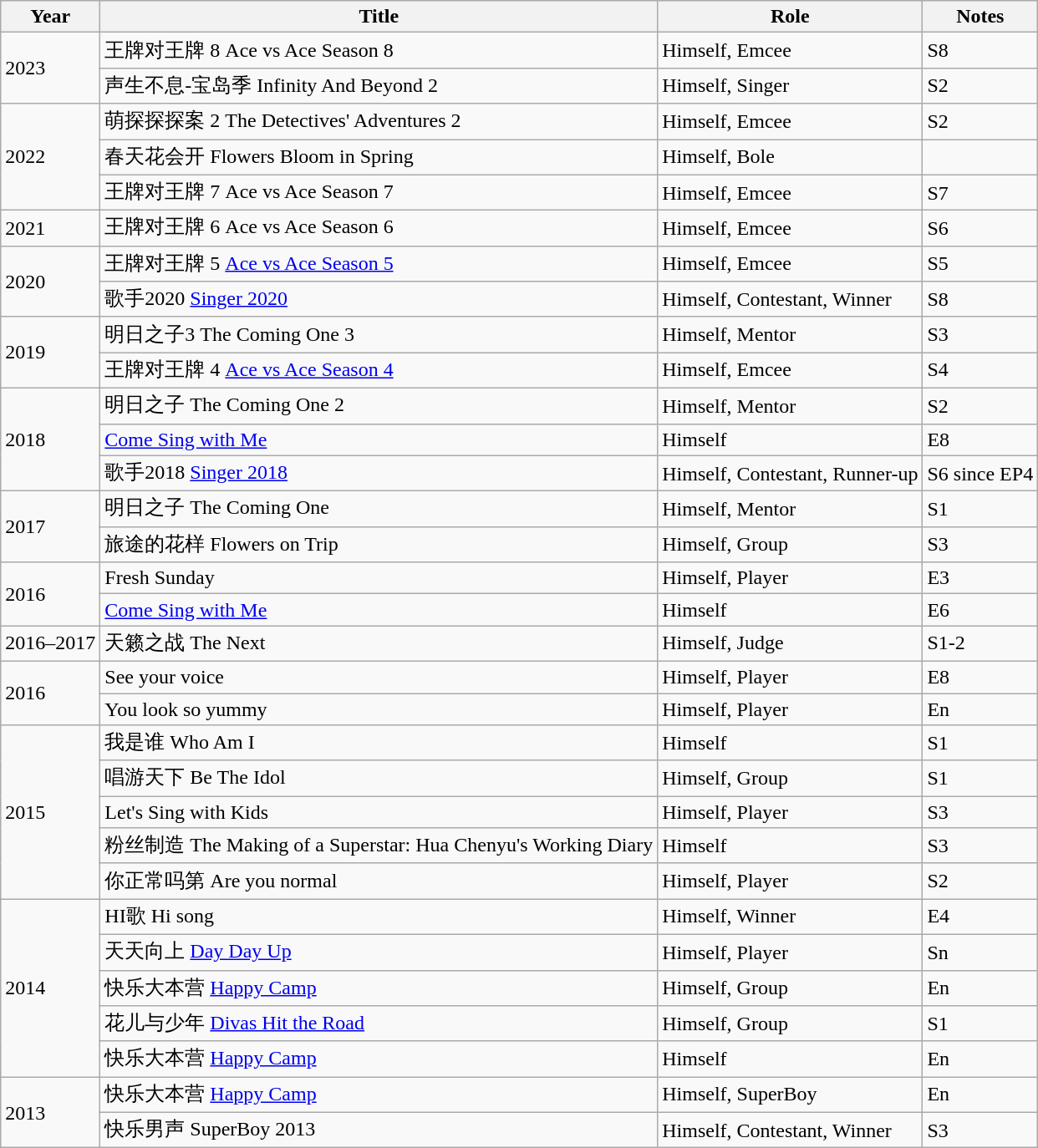<table class="wikitable">
<tr>
<th>Year</th>
<th>Title</th>
<th>Role</th>
<th>Notes</th>
</tr>
<tr>
<td rowspan="2">2023</td>
<td>王牌对王牌 8 Ace vs Ace Season 8</td>
<td>Himself, Emcee</td>
<td>S8</td>
</tr>
<tr>
<td>声生不息-宝岛季 Infinity And Beyond 2</td>
<td>Himself, Singer</td>
<td>S2</td>
</tr>
<tr>
<td rowspan="3">2022</td>
<td>萌探探探案 2 The Detectives' Adventures 2</td>
<td>Himself, Emcee</td>
<td>S2</td>
</tr>
<tr>
<td>春天花会开 Flowers Bloom in Spring</td>
<td>Himself, Bole</td>
<td></td>
</tr>
<tr>
<td>王牌对王牌 7 Ace vs Ace Season 7</td>
<td>Himself, Emcee</td>
<td>S7</td>
</tr>
<tr>
<td>2021</td>
<td>王牌对王牌 6 Ace vs Ace Season 6</td>
<td>Himself, Emcee</td>
<td>S6</td>
</tr>
<tr>
<td rowspan="2">2020</td>
<td>王牌对王牌 5 <a href='#'>Ace vs Ace Season 5</a></td>
<td>Himself, Emcee</td>
<td>S5</td>
</tr>
<tr>
<td>歌手2020 <a href='#'>Singer 2020</a></td>
<td>Himself, Contestant, Winner</td>
<td>S8</td>
</tr>
<tr>
<td rowspan="2">2019</td>
<td>明日之子3 The Coming One 3</td>
<td>Himself, Mentor</td>
<td>S3</td>
</tr>
<tr>
<td>王牌对王牌 4 <a href='#'>Ace vs Ace Season 4</a></td>
<td>Himself, Emcee</td>
<td>S4</td>
</tr>
<tr>
<td rowspan="3">2018</td>
<td>明日之子 The Coming One 2</td>
<td>Himself, Mentor</td>
<td>S2</td>
</tr>
<tr>
<td><a href='#'>Come Sing with Me</a></td>
<td>Himself</td>
<td>E8</td>
</tr>
<tr>
<td>歌手2018 <a href='#'>Singer 2018</a></td>
<td>Himself, Contestant, Runner-up</td>
<td>S6 since EP4</td>
</tr>
<tr>
<td rowspan="2">2017</td>
<td>明日之子 The Coming One</td>
<td>Himself, Mentor</td>
<td>S1</td>
</tr>
<tr>
<td>旅途的花样 Flowers on Trip</td>
<td>Himself, Group</td>
<td>S3</td>
</tr>
<tr>
<td rowspan="2">2016</td>
<td>Fresh Sunday</td>
<td>Himself, Player</td>
<td>E3</td>
</tr>
<tr>
<td><a href='#'>Come Sing with Me</a></td>
<td>Himself</td>
<td>E6</td>
</tr>
<tr>
<td>2016–2017</td>
<td>天籁之战 The Next</td>
<td>Himself, Judge</td>
<td>S1-2</td>
</tr>
<tr>
<td rowspan="2">2016</td>
<td>See your voice</td>
<td>Himself, Player</td>
<td>E8</td>
</tr>
<tr>
<td>You look so yummy</td>
<td>Himself, Player</td>
<td>En</td>
</tr>
<tr>
<td rowspan="5">2015</td>
<td>我是谁 Who Am I</td>
<td>Himself</td>
<td>S1</td>
</tr>
<tr>
<td>唱游天下 Be The Idol</td>
<td>Himself, Group</td>
<td>S1</td>
</tr>
<tr>
<td>Let's Sing with Kids</td>
<td>Himself, Player</td>
<td>S3</td>
</tr>
<tr>
<td>粉丝制造 The Making of a Superstar: Hua Chenyu's Working Diary</td>
<td>Himself</td>
<td>S3</td>
</tr>
<tr>
<td>你正常吗第 Are you normal</td>
<td>Himself, Player</td>
<td>S2</td>
</tr>
<tr>
<td rowspan="5">2014</td>
<td>HI歌 Hi song</td>
<td>Himself, Winner</td>
<td>E4</td>
</tr>
<tr>
<td>天天向上 <a href='#'>Day Day Up</a></td>
<td>Himself, Player</td>
<td>Sn</td>
</tr>
<tr>
<td>快乐大本营 <a href='#'>Happy Camp</a></td>
<td>Himself, Group</td>
<td>En</td>
</tr>
<tr>
<td>花儿与少年 <a href='#'>Divas Hit the Road</a></td>
<td>Himself, Group</td>
<td>S1</td>
</tr>
<tr>
<td>快乐大本营 <a href='#'>Happy Camp</a></td>
<td>Himself</td>
<td>En</td>
</tr>
<tr>
<td rowspan="2">2013</td>
<td>快乐大本营 <a href='#'>Happy Camp</a></td>
<td>Himself, SuperBoy</td>
<td>En</td>
</tr>
<tr>
<td>快乐男声 SuperBoy 2013</td>
<td>Himself, Contestant, Winner</td>
<td>S3</td>
</tr>
</table>
